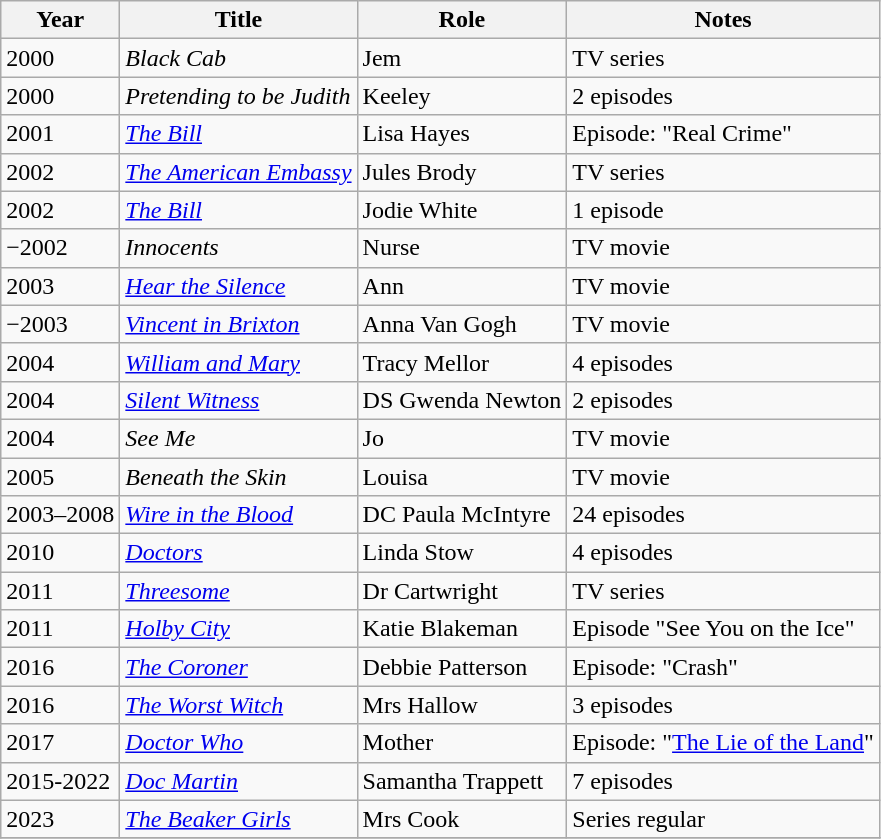<table class="wikitable">
<tr>
<th><strong>Year</strong></th>
<th><strong>Title</strong></th>
<th><strong>Role</strong></th>
<th><strong>Notes</strong></th>
</tr>
<tr>
<td>2000</td>
<td><em>Black Cab</em></td>
<td>Jem</td>
<td>TV series</td>
</tr>
<tr>
<td>2000</td>
<td><em>Pretending to be Judith</em></td>
<td>Keeley</td>
<td>2 episodes</td>
</tr>
<tr>
<td>2001</td>
<td><em><a href='#'>The Bill</a></em></td>
<td>Lisa Hayes</td>
<td>Episode: "Real Crime"</td>
</tr>
<tr>
<td>2002</td>
<td><em><a href='#'>The American Embassy</a></em></td>
<td>Jules Brody</td>
<td>TV series</td>
</tr>
<tr>
<td>2002</td>
<td><em><a href='#'>The Bill</a></em></td>
<td>Jodie White</td>
<td>1 episode</td>
</tr>
<tr>
<td>−2002</td>
<td><em>Innocents</em></td>
<td>Nurse</td>
<td>TV movie</td>
</tr>
<tr>
<td>2003</td>
<td><em><a href='#'>Hear the Silence</a></em></td>
<td>Ann</td>
<td>TV movie</td>
</tr>
<tr>
<td>−2003</td>
<td><em><a href='#'>Vincent in Brixton</a></em></td>
<td>Anna Van Gogh</td>
<td>TV movie</td>
</tr>
<tr>
<td>2004</td>
<td><em><a href='#'>William and Mary</a></em></td>
<td>Tracy Mellor</td>
<td>4 episodes</td>
</tr>
<tr>
<td>2004</td>
<td><em><a href='#'>Silent Witness</a></em></td>
<td>DS Gwenda Newton</td>
<td>2 episodes</td>
</tr>
<tr>
<td>2004</td>
<td><em>See Me</em></td>
<td>Jo</td>
<td>TV movie</td>
</tr>
<tr>
<td>2005</td>
<td><em>Beneath the Skin</em></td>
<td>Louisa</td>
<td>TV movie</td>
</tr>
<tr>
<td>2003–2008</td>
<td><em><a href='#'>Wire in the Blood</a></em></td>
<td>DC Paula McIntyre</td>
<td>24 episodes</td>
</tr>
<tr>
<td>2010</td>
<td><em><a href='#'>Doctors</a></em></td>
<td>Linda Stow</td>
<td>4 episodes</td>
</tr>
<tr>
<td>2011</td>
<td><em><a href='#'>Threesome</a></em></td>
<td>Dr Cartwright</td>
<td>TV series</td>
</tr>
<tr>
<td>2011</td>
<td><em><a href='#'>Holby City</a></em></td>
<td>Katie Blakeman</td>
<td>Episode "See You on the Ice"</td>
</tr>
<tr>
<td>2016</td>
<td><em><a href='#'>The Coroner</a></em></td>
<td>Debbie Patterson</td>
<td>Episode: "Crash"</td>
</tr>
<tr>
<td>2016</td>
<td><em><a href='#'>The Worst Witch</a></em></td>
<td>Mrs Hallow</td>
<td>3 episodes</td>
</tr>
<tr>
<td>2017</td>
<td><em><a href='#'>Doctor Who</a></em></td>
<td>Mother</td>
<td>Episode: "<a href='#'>The Lie of the Land</a>"</td>
</tr>
<tr>
<td>2015-2022</td>
<td><em><a href='#'>Doc Martin</a></em></td>
<td>Samantha Trappett</td>
<td>7 episodes</td>
</tr>
<tr>
<td>2023</td>
<td><em><a href='#'>The Beaker Girls</a></em></td>
<td>Mrs Cook</td>
<td>Series regular</td>
</tr>
<tr>
</tr>
</table>
